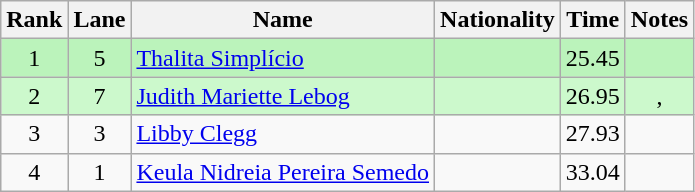<table class="wikitable sortable" style="text-align:center">
<tr>
<th>Rank</th>
<th>Lane</th>
<th>Name</th>
<th>Nationality</th>
<th>Time</th>
<th>Notes</th>
</tr>
<tr bgcolor=bbf3bb>
<td>1</td>
<td>5</td>
<td align="left"><a href='#'>Thalita Simplício</a></td>
<td align="left"></td>
<td>25.45</td>
<td></td>
</tr>
<tr bgcolor=ccf9cc>
<td>2</td>
<td>7</td>
<td align="left"><a href='#'>Judith Mariette Lebog</a></td>
<td align="left"></td>
<td>26.95</td>
<td>, </td>
</tr>
<tr>
<td>3</td>
<td>3</td>
<td align="left"><a href='#'>Libby Clegg</a></td>
<td align="left"></td>
<td>27.93</td>
<td></td>
</tr>
<tr>
<td>4</td>
<td>1</td>
<td align="left"><a href='#'>Keula Nidreia Pereira Semedo</a></td>
<td align="left"></td>
<td>33.04</td>
<td></td>
</tr>
</table>
